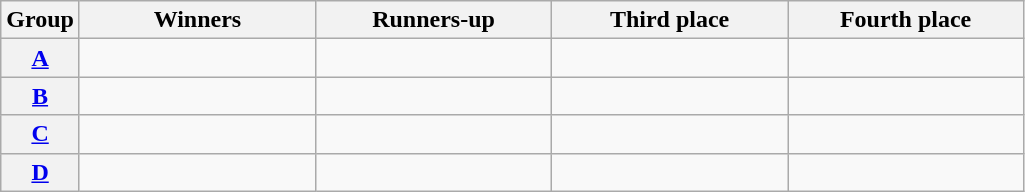<table class=wikitable>
<tr>
<th>Group</th>
<th width=150>Winners</th>
<th width=150>Runners-up</th>
<th width=150>Third place</th>
<th width=150>Fourth place</th>
</tr>
<tr>
<th><a href='#'>A</a></th>
<td></td>
<td></td>
<td></td>
<td></td>
</tr>
<tr>
<th><a href='#'>B</a></th>
<td></td>
<td></td>
<td></td>
<td></td>
</tr>
<tr>
<th><a href='#'>C</a></th>
<td></td>
<td></td>
<td></td>
<td></td>
</tr>
<tr>
<th><a href='#'>D</a></th>
<td></td>
<td></td>
<td></td>
<td></td>
</tr>
</table>
